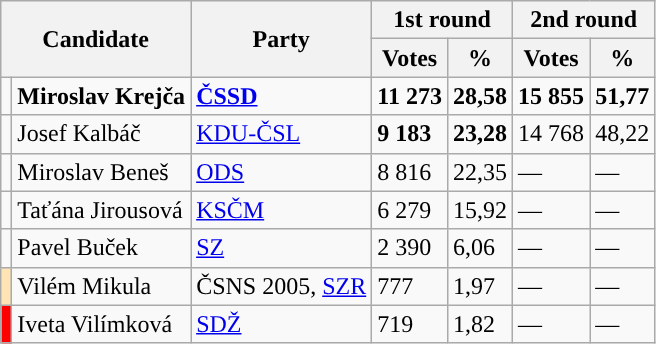<table class="wikitable sortable">
<tr>
<th colspan="2" rowspan="2">Candidate</th>
<th rowspan="2">Party</th>
<th colspan="2">1st round</th>
<th colspan="2">2nd round</th>
</tr>
<tr>
<th>Votes</th>
<th>%</th>
<th>Votes</th>
<th>%</th>
</tr>
<tr>
<td style="background-color:"></td>
<td><strong>Miroslav Krejča</strong></td>
<td><a href='#'><strong>ČSSD</strong></a></td>
<td><strong>11 273</strong></td>
<td><strong>28,58</strong></td>
<td><strong>15 855</strong></td>
<td><strong>51,77</strong></td>
</tr>
<tr>
<td style="background-color:"></td>
<td>Josef Kalbáč</td>
<td><a href='#'>KDU-ČSL</a></td>
<td><strong>9 183</strong></td>
<td><strong>23,28</strong></td>
<td>14 768</td>
<td>48,22</td>
</tr>
<tr>
<td style="background-color:"></td>
<td>Miroslav Beneš</td>
<td><a href='#'>ODS</a></td>
<td>8 816</td>
<td>22,35</td>
<td>—</td>
<td>—</td>
</tr>
<tr>
<td style="background-color:"></td>
<td>Taťána Jirousová</td>
<td><a href='#'>KSČM</a></td>
<td>6 279</td>
<td>15,92</td>
<td>—</td>
<td>—</td>
</tr>
<tr>
<td style="background-color:"></td>
<td>Pavel Buček</td>
<td><a href='#'>SZ</a></td>
<td>2 390</td>
<td>6,06</td>
<td>—</td>
<td>—</td>
</tr>
<tr>
<td style="background-color: Moccasin;"></td>
<td>Vilém Mikula</td>
<td>ČSNS 2005, <a href='#'>SZR</a></td>
<td>777</td>
<td>1,97</td>
<td>—</td>
<td>—</td>
</tr>
<tr>
<td style="background-color:red;"></td>
<td>Iveta Vilímková</td>
<td><a href='#'>SDŽ</a></td>
<td>719</td>
<td>1,82</td>
<td>—</td>
<td>—</td>
</tr>
</table>
